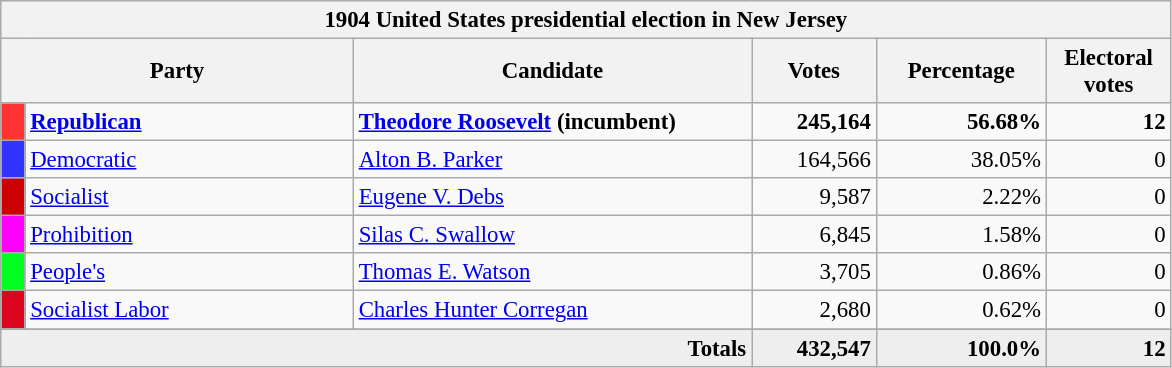<table class="wikitable" style="font-size: 95%;">
<tr>
<th colspan="6">1904 United States presidential election in New Jersey</th>
</tr>
<tr>
<th colspan="2" style="width: 15em">Party</th>
<th style="width: 17em">Candidate</th>
<th style="width: 5em">Votes</th>
<th style="width: 7em">Percentage</th>
<th style="width: 5em">Electoral votes</th>
</tr>
<tr>
<th style="background-color:#FF3333; width: 3px"></th>
<td style="width: 130px"><strong><a href='#'>Republican</a></strong></td>
<td><strong><a href='#'>Theodore Roosevelt</a> (incumbent)</strong></td>
<td align="right"><strong>245,164</strong></td>
<td align="right"><strong>56.68%</strong></td>
<td align="right"><strong>12</strong></td>
</tr>
<tr>
<th style="background-color:#3333FF; width: 3px"></th>
<td style="width: 130px"><a href='#'>Democratic</a></td>
<td><a href='#'>Alton B. Parker</a></td>
<td align="right">164,566</td>
<td align="right">38.05%</td>
<td align="right">0</td>
</tr>
<tr>
<th style="background-color:#CC0000; width: 3px"></th>
<td style="width: 130px"><a href='#'>Socialist</a></td>
<td><a href='#'>Eugene V. Debs</a></td>
<td align="right">9,587</td>
<td align="right">2.22%</td>
<td align="right">0</td>
</tr>
<tr>
<th style="background-color:#FF00FF; width: 3px"></th>
<td style="width: 130px"><a href='#'>Prohibition</a></td>
<td><a href='#'>Silas C. Swallow</a></td>
<td align="right">6,845</td>
<td align="right">1.58%</td>
<td align="right">0</td>
</tr>
<tr>
<th style="background-color:#00FF21; width: 3px"></th>
<td style="width: 130px"><a href='#'>People's</a></td>
<td><a href='#'>Thomas E. Watson</a></td>
<td align="right">3,705</td>
<td align="right">0.86%</td>
<td align="right">0</td>
</tr>
<tr>
<th style="background-color:#DD051D; width: 3px"></th>
<td style="width: 130px"><a href='#'>Socialist Labor</a></td>
<td><a href='#'>Charles Hunter Corregan</a></td>
<td align="right">2,680</td>
<td align="right">0.62%</td>
<td align="right">0</td>
</tr>
<tr>
</tr>
<tr style="background:#eee; text-align:right;">
<td colspan="3"><strong>Totals</strong></td>
<td><strong>432,547</strong></td>
<td><strong>100.0%</strong></td>
<td><strong>12</strong></td>
</tr>
</table>
